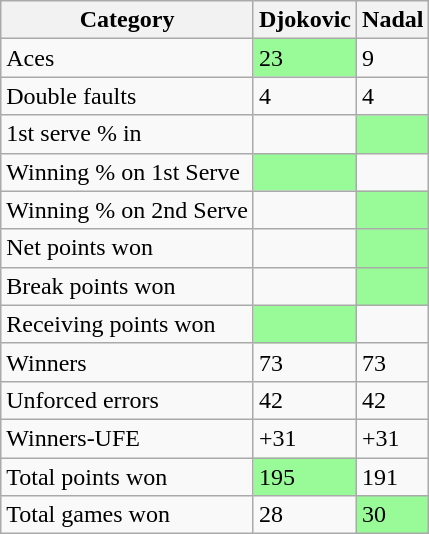<table class="wikitable">
<tr>
<th>Category</th>
<th>Djokovic</th>
<th>Nadal</th>
</tr>
<tr>
<td>Aces</td>
<td bgcolor=98FB98>23</td>
<td>9</td>
</tr>
<tr>
<td>Double faults</td>
<td>4</td>
<td>4</td>
</tr>
<tr>
<td>1st serve % in</td>
<td></td>
<td bgcolor=98FB98></td>
</tr>
<tr>
<td>Winning % on 1st Serve</td>
<td bgcolor=98FB98></td>
<td></td>
</tr>
<tr>
<td>Winning % on 2nd Serve</td>
<td></td>
<td bgcolor=98FB98></td>
</tr>
<tr>
<td>Net points won</td>
<td></td>
<td bgcolor=98FB98></td>
</tr>
<tr>
<td>Break points won</td>
<td></td>
<td bgcolor=98FB98></td>
</tr>
<tr>
<td>Receiving points won</td>
<td bgcolor=98FB98></td>
<td></td>
</tr>
<tr>
<td>Winners</td>
<td>73</td>
<td>73</td>
</tr>
<tr>
<td>Unforced errors</td>
<td>42</td>
<td>42</td>
</tr>
<tr>
<td>Winners-UFE</td>
<td>+31</td>
<td>+31</td>
</tr>
<tr>
<td>Total points won</td>
<td bgcolor=98FB98>195</td>
<td>191</td>
</tr>
<tr>
<td>Total games won</td>
<td>28</td>
<td bgcolor=98FB98>30</td>
</tr>
</table>
